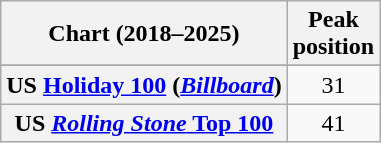<table class="wikitable plainrowheaders sortable" style="text-align:center">
<tr>
<th scope="col">Chart (2018–2025)</th>
<th scope="col">Peak<br>position</th>
</tr>
<tr>
</tr>
<tr>
</tr>
<tr>
<th scope="row">US <a href='#'>Holiday 100</a> (<em><a href='#'>Billboard</a></em>)</th>
<td>31</td>
</tr>
<tr>
<th scope="row">US <a href='#'><em>Rolling Stone</em> Top 100</a></th>
<td>41</td>
</tr>
</table>
